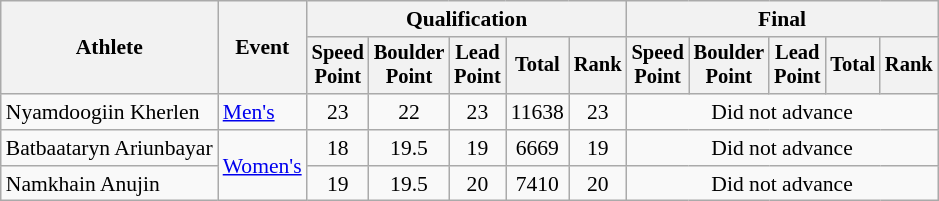<table class=wikitable style="font-size:90%; text-align:center;">
<tr>
<th rowspan="2">Athlete</th>
<th rowspan="2">Event</th>
<th colspan=5>Qualification</th>
<th colspan=5>Final</th>
</tr>
<tr style="font-size:95%">
<th>Speed<br>Point</th>
<th>Boulder<br>Point</th>
<th>Lead<br>Point</th>
<th>Total</th>
<th>Rank</th>
<th>Speed<br>Point</th>
<th>Boulder<br>Point</th>
<th>Lead<br>Point</th>
<th>Total</th>
<th>Rank</th>
</tr>
<tr>
<td align=left>Nyamdoogiin Kherlen</td>
<td align=left><a href='#'>Men's</a></td>
<td>23</td>
<td>22</td>
<td>23</td>
<td>11638</td>
<td>23</td>
<td colspan=5>Did not advance</td>
</tr>
<tr>
<td align=left>Batbaataryn Ariunbayar</td>
<td align=left rowspan=2><a href='#'>Women's</a></td>
<td>18</td>
<td>19.5</td>
<td>19</td>
<td>6669</td>
<td>19</td>
<td colspan=5>Did not advance</td>
</tr>
<tr>
<td align=left>Namkhain Anujin</td>
<td>19</td>
<td>19.5</td>
<td>20</td>
<td>7410</td>
<td>20</td>
<td colspan=5>Did not advance</td>
</tr>
</table>
